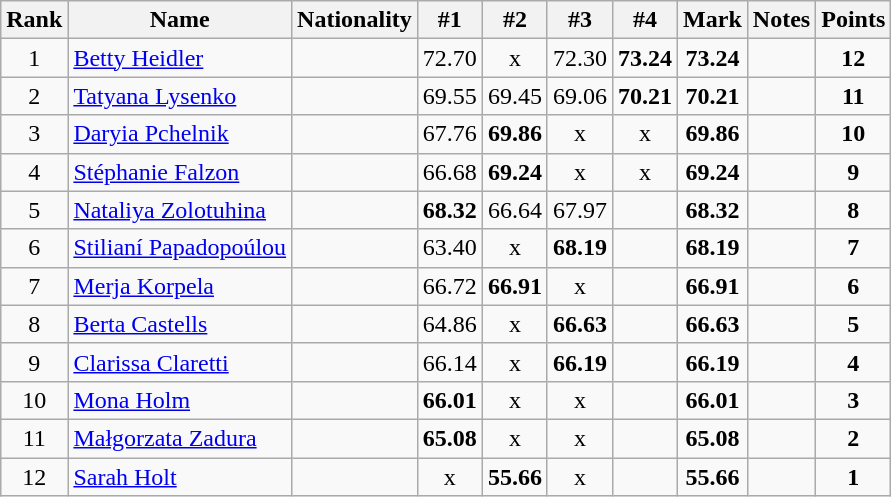<table class="wikitable sortable" style="text-align:center">
<tr>
<th>Rank</th>
<th>Name</th>
<th>Nationality</th>
<th>#1</th>
<th>#2</th>
<th>#3</th>
<th>#4</th>
<th>Mark</th>
<th>Notes</th>
<th>Points</th>
</tr>
<tr>
<td>1</td>
<td align=left><a href='#'>Betty Heidler</a></td>
<td align=left></td>
<td>72.70</td>
<td>x</td>
<td>72.30</td>
<td><strong>73.24</strong></td>
<td><strong>73.24</strong></td>
<td></td>
<td><strong>12</strong></td>
</tr>
<tr>
<td>2</td>
<td align=left><a href='#'>Tatyana Lysenko</a></td>
<td align=left></td>
<td>69.55</td>
<td>69.45</td>
<td>69.06</td>
<td><strong>70.21</strong></td>
<td><strong>70.21</strong></td>
<td></td>
<td><strong> 11</strong></td>
</tr>
<tr>
<td>3</td>
<td align=left><a href='#'>Daryia Pchelnik</a></td>
<td align=left></td>
<td>67.76</td>
<td><strong>69.86</strong></td>
<td>x</td>
<td>x</td>
<td><strong>69.86</strong></td>
<td></td>
<td><strong>10</strong></td>
</tr>
<tr>
<td>4</td>
<td align=left><a href='#'>Stéphanie Falzon</a></td>
<td align=left></td>
<td>66.68</td>
<td><strong>69.24</strong></td>
<td>x</td>
<td>x</td>
<td><strong>69.24</strong></td>
<td></td>
<td><strong>9</strong></td>
</tr>
<tr>
<td>5</td>
<td align=left><a href='#'>Nataliya Zolotuhina</a></td>
<td align=left></td>
<td><strong>68.32</strong></td>
<td>66.64</td>
<td>67.97</td>
<td></td>
<td><strong>68.32</strong></td>
<td></td>
<td><strong>8</strong></td>
</tr>
<tr>
<td>6</td>
<td align=left><a href='#'>Stilianí Papadopoúlou</a></td>
<td align=left></td>
<td>63.40</td>
<td>x</td>
<td><strong>68.19</strong></td>
<td></td>
<td><strong>68.19</strong></td>
<td></td>
<td><strong>7</strong></td>
</tr>
<tr>
<td>7</td>
<td align=left><a href='#'>Merja Korpela</a></td>
<td align=left></td>
<td>66.72</td>
<td><strong>66.91</strong></td>
<td>x</td>
<td></td>
<td><strong>66.91</strong></td>
<td></td>
<td><strong>6</strong></td>
</tr>
<tr>
<td>8</td>
<td align=left><a href='#'>Berta Castells</a></td>
<td align=left></td>
<td>64.86</td>
<td>x</td>
<td><strong>66.63</strong></td>
<td></td>
<td><strong>66.63</strong></td>
<td></td>
<td><strong>5</strong></td>
</tr>
<tr>
<td>9</td>
<td align=left><a href='#'>Clarissa Claretti</a></td>
<td align=left></td>
<td>66.14</td>
<td>x</td>
<td><strong>66.19</strong></td>
<td></td>
<td><strong>66.19</strong></td>
<td></td>
<td><strong>4</strong></td>
</tr>
<tr>
<td>10</td>
<td align=left><a href='#'>Mona Holm</a></td>
<td align=left></td>
<td><strong>66.01</strong></td>
<td>x</td>
<td>x</td>
<td></td>
<td><strong>66.01</strong></td>
<td></td>
<td><strong>3</strong></td>
</tr>
<tr>
<td>11</td>
<td align=left><a href='#'>Małgorzata Zadura</a></td>
<td align=left></td>
<td><strong>65.08</strong></td>
<td>x</td>
<td>x</td>
<td></td>
<td><strong>65.08</strong></td>
<td></td>
<td><strong>2</strong></td>
</tr>
<tr>
<td>12</td>
<td align=left><a href='#'>Sarah Holt</a></td>
<td align=left></td>
<td>x</td>
<td><strong>55.66</strong></td>
<td>x</td>
<td></td>
<td><strong>55.66</strong></td>
<td></td>
<td><strong>1</strong></td>
</tr>
</table>
